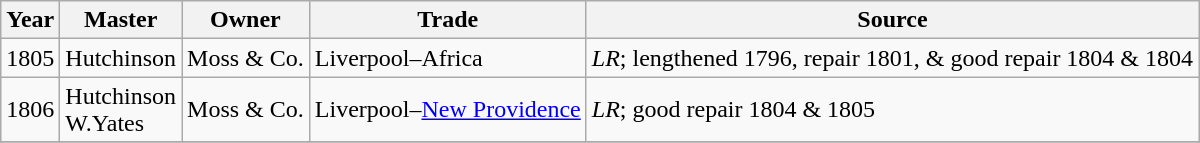<table class=" wikitable">
<tr>
<th>Year</th>
<th>Master</th>
<th>Owner</th>
<th>Trade</th>
<th>Source</th>
</tr>
<tr>
<td>1805</td>
<td>Hutchinson</td>
<td>Moss & Co.</td>
<td>Liverpool–Africa</td>
<td><em>LR</em>; lengthened 1796, repair 1801, & good repair 1804 & 1804</td>
</tr>
<tr>
<td>1806</td>
<td>Hutchinson<br>W.Yates</td>
<td>Moss & Co.</td>
<td>Liverpool–<a href='#'>New Providence</a></td>
<td><em>LR</em>; good repair 1804 & 1805</td>
</tr>
<tr>
</tr>
</table>
